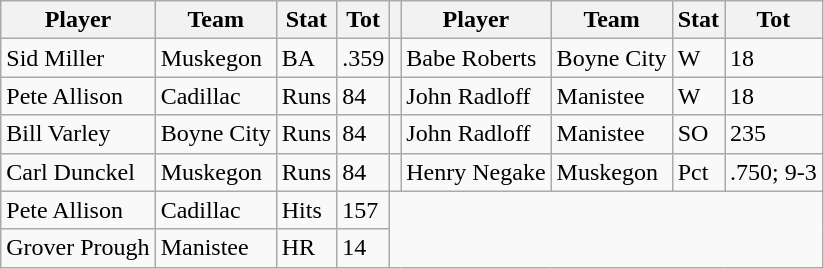<table class="wikitable">
<tr>
<th>Player</th>
<th>Team</th>
<th>Stat</th>
<th>Tot</th>
<th></th>
<th>Player</th>
<th>Team</th>
<th>Stat</th>
<th>Tot</th>
</tr>
<tr>
<td>Sid Miller</td>
<td>Muskegon</td>
<td>BA</td>
<td>.359</td>
<td></td>
<td>Babe Roberts</td>
<td>Boyne City</td>
<td>W</td>
<td>18</td>
</tr>
<tr>
<td>Pete Allison</td>
<td>Cadillac</td>
<td>Runs</td>
<td>84</td>
<td></td>
<td>John Radloff</td>
<td>Manistee</td>
<td>W</td>
<td>18</td>
</tr>
<tr>
<td>Bill Varley</td>
<td>Boyne City</td>
<td>Runs</td>
<td>84</td>
<td></td>
<td>John Radloff</td>
<td>Manistee</td>
<td>SO</td>
<td>235</td>
</tr>
<tr>
<td>Carl Dunckel</td>
<td>Muskegon</td>
<td>Runs</td>
<td>84</td>
<td></td>
<td>Henry Negake</td>
<td>Muskegon</td>
<td>Pct</td>
<td>.750; 9-3</td>
</tr>
<tr>
<td>Pete Allison</td>
<td>Cadillac</td>
<td>Hits</td>
<td>157</td>
</tr>
<tr>
<td>Grover Prough</td>
<td>Manistee</td>
<td>HR</td>
<td>14</td>
</tr>
</table>
